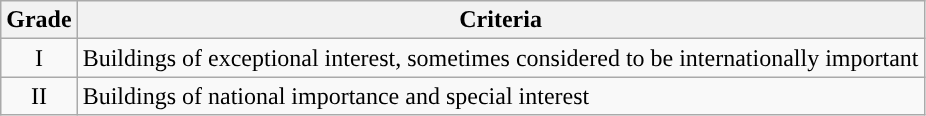<table class="wikitable">
<tr>
<th>Grade</th>
<th>Criteria</th>
</tr>
<tr>
<td align="center" >I</td>
<td>Buildings of exceptional interest, sometimes considered to be internationally important</td>
</tr>
<tr>
<td align="center" >II</td>
<td>Buildings of national importance and special interest</td>
</tr>
</table>
